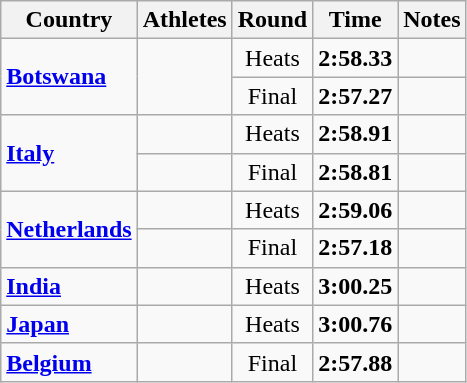<table class="wikitable sortable" style="text-align:center">
<tr>
<th>Country</th>
<th class=unsortable>Athletes</th>
<th>Round</th>
<th>Time</th>
<th>Notes</th>
</tr>
<tr>
<td rowspan=2 align=left><strong><a href='#'>Botswana</a></strong></td>
<td rowspan=2 align=left></td>
<td>Heats</td>
<td><strong>2:58.33</strong></td>
<td></td>
</tr>
<tr>
<td>Final</td>
<td><strong>2:57.27</strong></td>
<td></td>
</tr>
<tr>
<td rowspan=2 align=left><strong><a href='#'>Italy</a></strong></td>
<td align=left></td>
<td>Heats</td>
<td><strong>2:58.91</strong></td>
<td></td>
</tr>
<tr>
<td align=left></td>
<td>Final</td>
<td><strong>2:58.81</strong></td>
<td></td>
</tr>
<tr>
<td rowspan=2 align=left><strong><a href='#'>Netherlands</a></strong></td>
<td align=left></td>
<td>Heats</td>
<td><strong>2:59.06</strong></td>
<td></td>
</tr>
<tr>
<td align=left></td>
<td>Final</td>
<td><strong>2:57.18</strong></td>
<td></td>
</tr>
<tr>
<td align=left><strong><a href='#'>India</a></strong></td>
<td align=left></td>
<td>Heats</td>
<td><strong>3:00.25</strong></td>
<td></td>
</tr>
<tr>
<td align=left><strong><a href='#'>Japan</a></strong></td>
<td align=left></td>
<td>Heats</td>
<td><strong>3:00.76</strong></td>
<td></td>
</tr>
<tr>
<td align=left><strong><a href='#'>Belgium</a></strong></td>
<td align=left></td>
<td>Final</td>
<td><strong>2:57.88</strong></td>
<td></td>
</tr>
</table>
